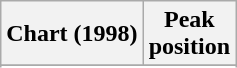<table class="wikitable plainrowheaders" style="text-align:center">
<tr>
<th>Chart (1998)</th>
<th>Peak<br>position</th>
</tr>
<tr>
</tr>
<tr>
</tr>
</table>
